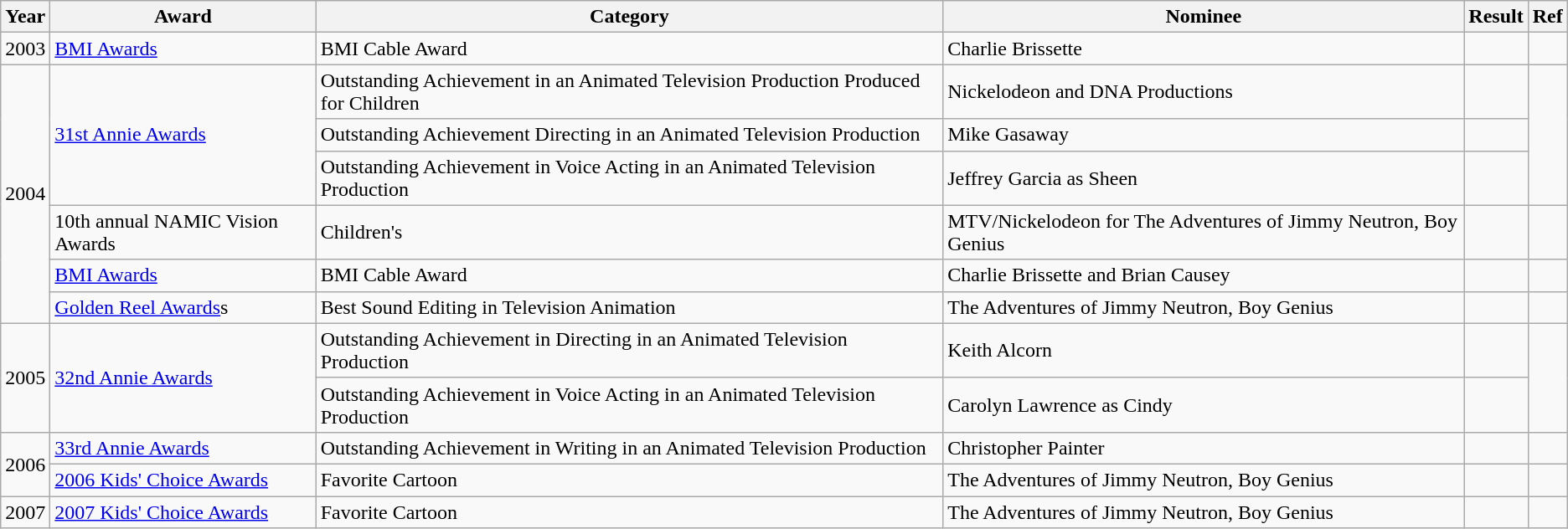<table class="wikitable sortable">
<tr>
<th>Year</th>
<th>Award</th>
<th>Category</th>
<th>Nominee</th>
<th>Result</th>
<th>Ref</th>
</tr>
<tr>
<td rowspan="1">2003</td>
<td rowspan="1"><a href='#'>BMI Awards</a></td>
<td>BMI Cable Award</td>
<td>Charlie Brissette</td>
<td></td>
<td></td>
</tr>
<tr>
<td rowspan="6">2004</td>
<td rowspan="3"><a href='#'>31st Annie Awards</a></td>
<td>Outstanding Achievement in an Animated Television Production Produced for Children</td>
<td>Nickelodeon and DNA Productions</td>
<td></td>
<td rowspan="3"></td>
</tr>
<tr>
<td>Outstanding Achievement Directing in an Animated Television Production</td>
<td>Mike Gasaway</td>
<td></td>
</tr>
<tr>
<td>Outstanding Achievement in Voice Acting in an Animated Television Production</td>
<td>Jeffrey Garcia as Sheen</td>
<td></td>
</tr>
<tr>
<td>10th annual NAMIC Vision Awards</td>
<td>Children's</td>
<td>MTV/Nickelodeon for The Adventures of Jimmy Neutron, Boy Genius</td>
<td></td>
<td></td>
</tr>
<tr>
<td><a href='#'>BMI Awards</a></td>
<td>BMI Cable Award</td>
<td>Charlie Brissette and Brian Causey</td>
<td></td>
<td></td>
</tr>
<tr>
<td><a href='#'>Golden Reel Awards</a>s</td>
<td>Best Sound Editing in Television Animation</td>
<td>The Adventures of Jimmy Neutron, Boy Genius</td>
<td></td>
<td></td>
</tr>
<tr>
<td rowspan="2">2005</td>
<td rowspan="2"><a href='#'>32nd Annie Awards</a></td>
<td>Outstanding Achievement in Directing in an Animated Television Production</td>
<td>Keith Alcorn</td>
<td></td>
<td rowspan="2"></td>
</tr>
<tr>
<td>Outstanding Achievement in Voice Acting in an Animated Television Production</td>
<td>Carolyn Lawrence as Cindy</td>
<td></td>
</tr>
<tr>
<td rowspan="2">2006</td>
<td rowspan="1"><a href='#'>33rd Annie Awards</a></td>
<td>Outstanding Achievement in Writing in an Animated Television Production</td>
<td>Christopher Painter</td>
<td></td>
<td></td>
</tr>
<tr>
<td><a href='#'>2006 Kids' Choice Awards</a></td>
<td>Favorite Cartoon</td>
<td>The Adventures of Jimmy Neutron, Boy Genius</td>
<td></td>
<td></td>
</tr>
<tr>
<td rowspan="1">2007</td>
<td rowspan="1"><a href='#'>2007 Kids' Choice Awards</a></td>
<td>Favorite Cartoon</td>
<td>The Adventures of Jimmy Neutron, Boy Genius</td>
<td></td>
<td></td>
</tr>
</table>
